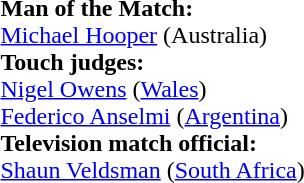<table style="width:50%">
<tr>
<td><br><strong>Man of the Match:</strong>
<br><a href='#'>Michael Hooper</a> (Australia)<br><strong>Touch judges:</strong>
<br><a href='#'>Nigel Owens</a> (<a href='#'>Wales</a>)
<br><a href='#'>Federico Anselmi</a> (<a href='#'>Argentina</a>)
<br><strong>Television match official:</strong>
<br><a href='#'>Shaun Veldsman</a> (<a href='#'>South Africa</a>)</td>
</tr>
</table>
